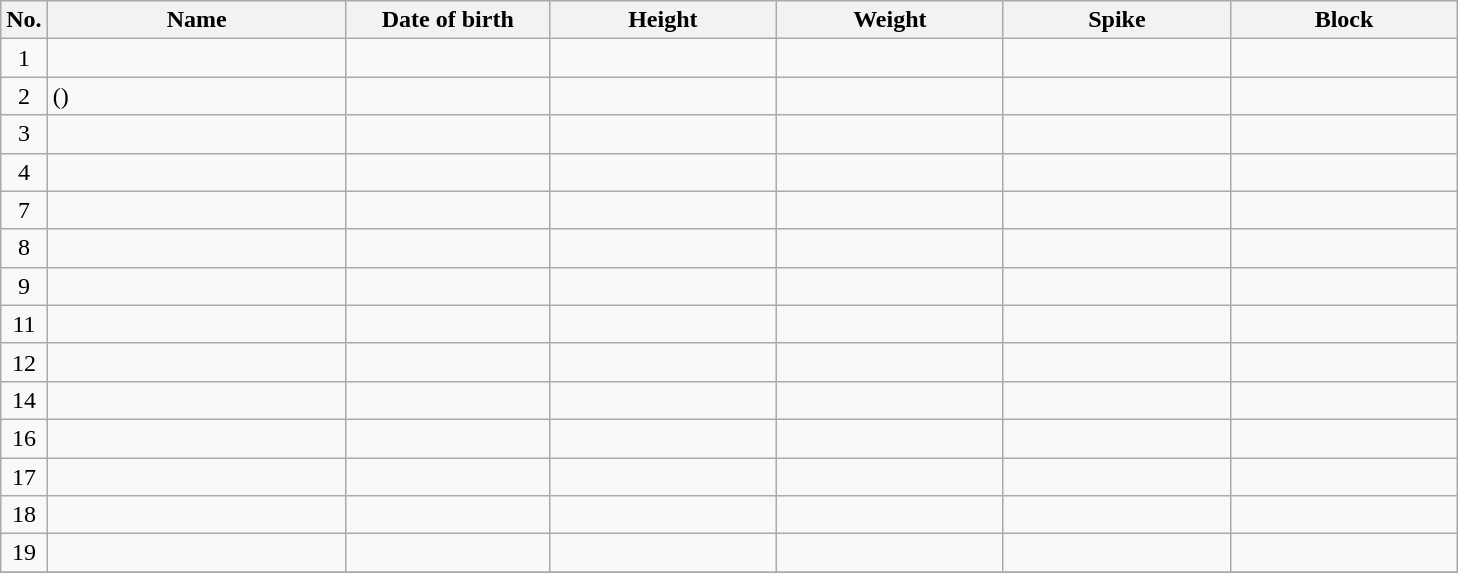<table class="wikitable sortable" style="font-size:100%; text-align:center;">
<tr>
<th>No.</th>
<th style="width:12em">Name</th>
<th style="width:8em">Date of birth</th>
<th style="width:9em">Height</th>
<th style="width:9em">Weight</th>
<th style="width:9em">Spike</th>
<th style="width:9em">Block</th>
</tr>
<tr>
<td>1</td>
<td align=left> </td>
<td align=right></td>
<td></td>
<td></td>
<td></td>
<td></td>
</tr>
<tr>
<td>2</td>
<td align=left>  ()</td>
<td align=right></td>
<td></td>
<td></td>
<td></td>
<td></td>
</tr>
<tr>
<td>3</td>
<td align=left> </td>
<td align=right></td>
<td></td>
<td></td>
<td></td>
<td></td>
</tr>
<tr>
<td>4</td>
<td align=left> </td>
<td align=right></td>
<td></td>
<td></td>
<td></td>
<td></td>
</tr>
<tr>
<td>7</td>
<td align=left> </td>
<td align=right></td>
<td></td>
<td></td>
<td></td>
<td></td>
</tr>
<tr>
<td>8</td>
<td align=left> </td>
<td align=right></td>
<td></td>
<td></td>
<td></td>
<td></td>
</tr>
<tr>
<td>9</td>
<td align=left> </td>
<td align=right></td>
<td></td>
<td></td>
<td></td>
<td></td>
</tr>
<tr>
<td>11</td>
<td align=left> </td>
<td align=right></td>
<td></td>
<td></td>
<td></td>
<td></td>
</tr>
<tr>
<td>12</td>
<td align=left> </td>
<td align=right></td>
<td></td>
<td></td>
<td></td>
<td></td>
</tr>
<tr>
<td>14</td>
<td align=left> </td>
<td align=right></td>
<td></td>
<td></td>
<td></td>
<td></td>
</tr>
<tr>
<td>16</td>
<td align=left> </td>
<td align=right></td>
<td></td>
<td></td>
<td></td>
<td></td>
</tr>
<tr>
<td>17</td>
<td align=left> </td>
<td align=right></td>
<td></td>
<td></td>
<td></td>
<td></td>
</tr>
<tr>
<td>18</td>
<td align=left> </td>
<td align=right></td>
<td></td>
<td></td>
<td></td>
<td></td>
</tr>
<tr>
<td>19</td>
<td align=left> </td>
<td align=right></td>
<td></td>
<td></td>
<td></td>
<td></td>
</tr>
<tr>
</tr>
</table>
